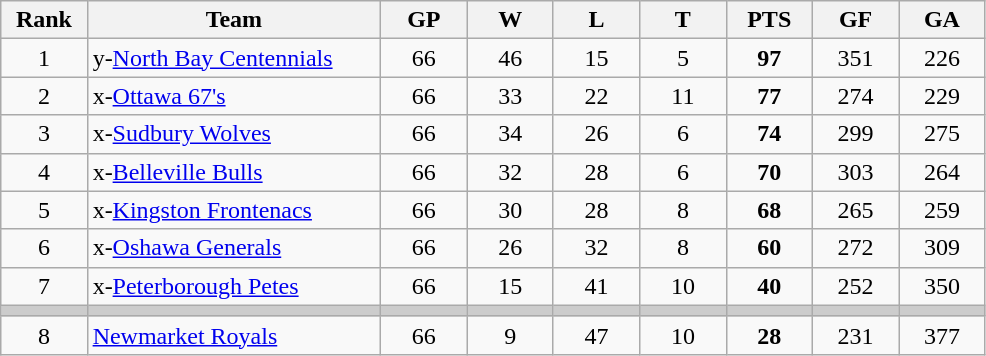<table class="wikitable sortable" style="text-align:center">
<tr>
<th width="7.5%">Rank</th>
<th width="25.5%">Team</th>
<th width="7.5%">GP</th>
<th width="7.5%">W</th>
<th width="7.5%">L</th>
<th width="7.5%">T</th>
<th width="7.5%">PTS</th>
<th width="7.5%">GF</th>
<th width="7.5%">GA</th>
</tr>
<tr>
<td>1</td>
<td align=left>y-<a href='#'>North Bay Centennials</a></td>
<td>66</td>
<td>46</td>
<td>15</td>
<td>5</td>
<td><strong>97</strong></td>
<td>351</td>
<td>226</td>
</tr>
<tr>
<td>2</td>
<td align=left>x-<a href='#'>Ottawa 67's</a></td>
<td>66</td>
<td>33</td>
<td>22</td>
<td>11</td>
<td><strong>77</strong></td>
<td>274</td>
<td>229</td>
</tr>
<tr>
<td>3</td>
<td align=left>x-<a href='#'>Sudbury Wolves</a></td>
<td>66</td>
<td>34</td>
<td>26</td>
<td>6</td>
<td><strong>74</strong></td>
<td>299</td>
<td>275</td>
</tr>
<tr>
<td>4</td>
<td align=left>x-<a href='#'>Belleville Bulls</a></td>
<td>66</td>
<td>32</td>
<td>28</td>
<td>6</td>
<td><strong>70</strong></td>
<td>303</td>
<td>264</td>
</tr>
<tr>
<td>5</td>
<td align=left>x-<a href='#'>Kingston Frontenacs</a></td>
<td>66</td>
<td>30</td>
<td>28</td>
<td>8</td>
<td><strong>68</strong></td>
<td>265</td>
<td>259</td>
</tr>
<tr>
<td>6</td>
<td align=left>x-<a href='#'>Oshawa Generals</a></td>
<td>66</td>
<td>26</td>
<td>32</td>
<td>8</td>
<td><strong>60</strong></td>
<td>272</td>
<td>309</td>
</tr>
<tr>
<td>7</td>
<td align=left>x-<a href='#'>Peterborough Petes</a></td>
<td>66</td>
<td>15</td>
<td>41</td>
<td>10</td>
<td><strong>40</strong></td>
<td>252</td>
<td>350</td>
</tr>
<tr style="background-color:#cccccc;">
<td></td>
<td></td>
<td></td>
<td></td>
<td></td>
<td></td>
<td></td>
<td></td>
<td></td>
</tr>
<tr>
<td>8</td>
<td align=left><a href='#'>Newmarket Royals</a></td>
<td>66</td>
<td>9</td>
<td>47</td>
<td>10</td>
<td><strong>28</strong></td>
<td>231</td>
<td>377</td>
</tr>
</table>
